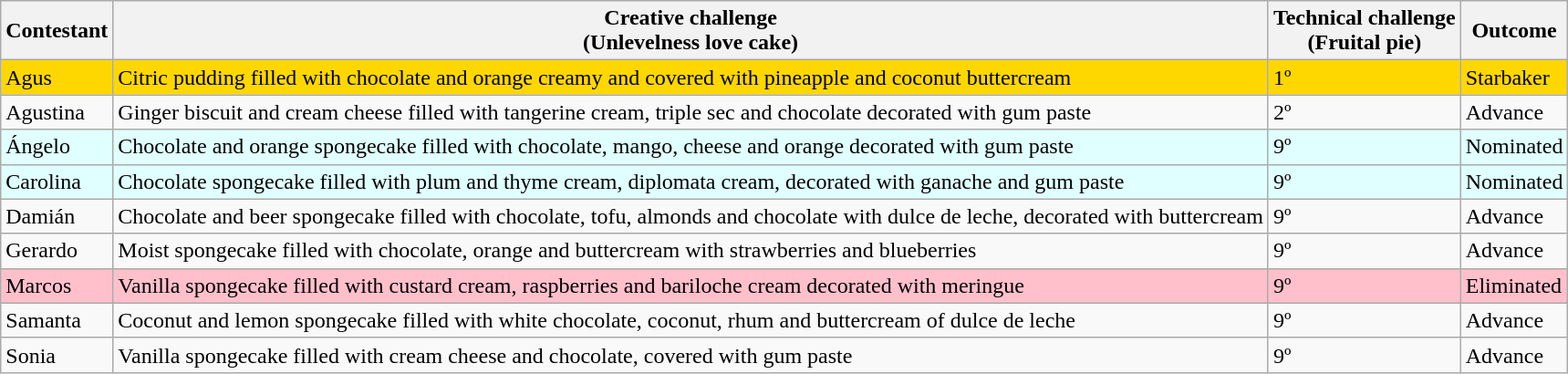<table class="wikitable">
<tr>
<th>Contestant</th>
<th>Creative challenge<br>(Unlevelness love cake)</th>
<th>Technical challenge<br>(Fruital pie)</th>
<th>Outcome</th>
</tr>
<tr style="background:gold">
<td>Agus</td>
<td>Citric pudding filled with chocolate and orange creamy and covered with pineapple and coconut buttercream</td>
<td>1º</td>
<td>Starbaker</td>
</tr>
<tr>
<td>Agustina</td>
<td>Ginger biscuit and cream cheese filled with tangerine cream, triple sec and chocolate decorated with gum paste</td>
<td>2º</td>
<td>Advance</td>
</tr>
<tr style="background:#e0ffff">
<td>Ángelo</td>
<td>Chocolate and orange spongecake filled with chocolate, mango, cheese and orange decorated with gum paste</td>
<td>9º</td>
<td>Nominated</td>
</tr>
<tr style="background:#e0ffff">
<td>Carolina</td>
<td>Chocolate spongecake filled with plum and thyme cream, diplomata cream, decorated with ganache and gum paste</td>
<td>9º</td>
<td>Nominated</td>
</tr>
<tr>
<td>Damián</td>
<td>Chocolate and beer spongecake filled with chocolate, tofu, almonds and chocolate with dulce de leche, decorated with buttercream</td>
<td>9º</td>
<td>Advance</td>
</tr>
<tr>
<td>Gerardo</td>
<td>Moist spongecake filled with chocolate, orange and buttercream with strawberries and blueberries</td>
<td>9º</td>
<td>Advance</td>
</tr>
<tr style="background:pink">
<td>Marcos</td>
<td>Vanilla spongecake filled with custard cream, raspberries and bariloche cream decorated with meringue</td>
<td>9º</td>
<td>Eliminated</td>
</tr>
<tr>
<td>Samanta</td>
<td>Coconut and lemon spongecake filled with white chocolate, coconut, rhum and buttercream of dulce de leche</td>
<td>9º</td>
<td>Advance</td>
</tr>
<tr>
<td>Sonia</td>
<td>Vanilla spongecake filled with cream cheese and chocolate, covered with gum paste</td>
<td>9º</td>
<td>Advance</td>
</tr>
</table>
